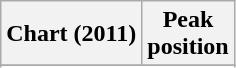<table class="wikitable sortable plainrowheaders">
<tr>
<th>Chart (2011)</th>
<th>Peak<br>position</th>
</tr>
<tr>
</tr>
<tr>
</tr>
<tr>
</tr>
<tr>
</tr>
<tr>
</tr>
</table>
